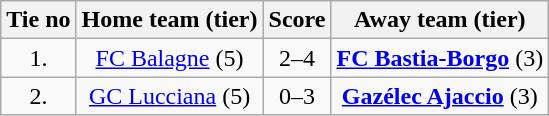<table class="wikitable" style="text-align: center">
<tr>
<th>Tie no</th>
<th>Home team (tier)</th>
<th>Score</th>
<th>Away team (tier)</th>
</tr>
<tr>
<td>1.</td>
<td><a href='#'>FC Balagne</a> (5)</td>
<td>2–4</td>
<td><strong><a href='#'>FC Bastia-Borgo</a></strong> (3)</td>
</tr>
<tr>
<td>2.</td>
<td><a href='#'>GC Lucciana</a> (5)</td>
<td>0–3</td>
<td><strong><a href='#'>Gazélec Ajaccio</a></strong> (3)</td>
</tr>
</table>
